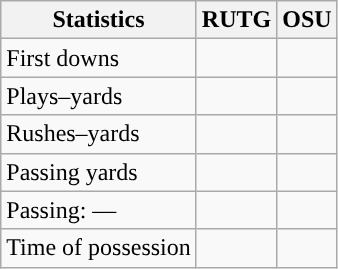<table class="wikitable" style="float:left">
<tr>
<th>Statistics</th>
<th>RUTG</th>
<th>OSU</th>
</tr>
<tr>
<td>First downs</td>
<td></td>
<td></td>
</tr>
<tr>
<td>Plays–yards</td>
<td></td>
<td></td>
</tr>
<tr>
<td>Rushes–yards</td>
<td></td>
<td></td>
</tr>
<tr>
<td>Passing yards</td>
<td></td>
<td></td>
</tr>
<tr>
<td>Passing: ––</td>
<td></td>
<td></td>
</tr>
<tr>
<td>Time of possession</td>
<td></td>
<td></td>
</tr>
</table>
